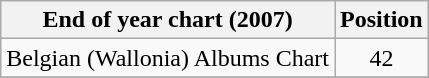<table class="wikitable sortable">
<tr>
<th align="left">End of year chart (2007)</th>
<th align="center">Position</th>
</tr>
<tr>
<td align="left">Belgian (Wallonia) Albums Chart</td>
<td align="center">42</td>
</tr>
<tr>
</tr>
</table>
